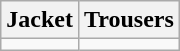<table class="wikitable"  style="text-align: center;">
<tr>
<th>Jacket</th>
<th>Trousers</th>
</tr>
<tr>
<td></td>
<td></td>
</tr>
</table>
